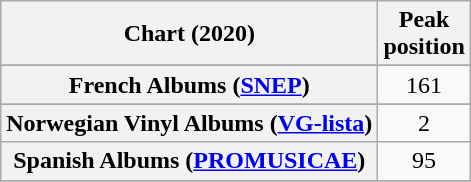<table class="wikitable sortable plainrowheaders" style="text-align:center">
<tr>
<th scope="col">Chart (2020)</th>
<th scope="col">Peak<br>position</th>
</tr>
<tr>
</tr>
<tr>
</tr>
<tr>
</tr>
<tr>
</tr>
<tr>
<th scope="row">French Albums (<a href='#'>SNEP</a>)</th>
<td>161</td>
</tr>
<tr>
</tr>
<tr>
</tr>
<tr>
<th scope="row">Norwegian Vinyl Albums (<a href='#'>VG-lista</a>)</th>
<td>2</td>
</tr>
<tr>
<th scope="row">Spanish Albums (<a href='#'>PROMUSICAE</a>)</th>
<td>95</td>
</tr>
<tr>
</tr>
</table>
